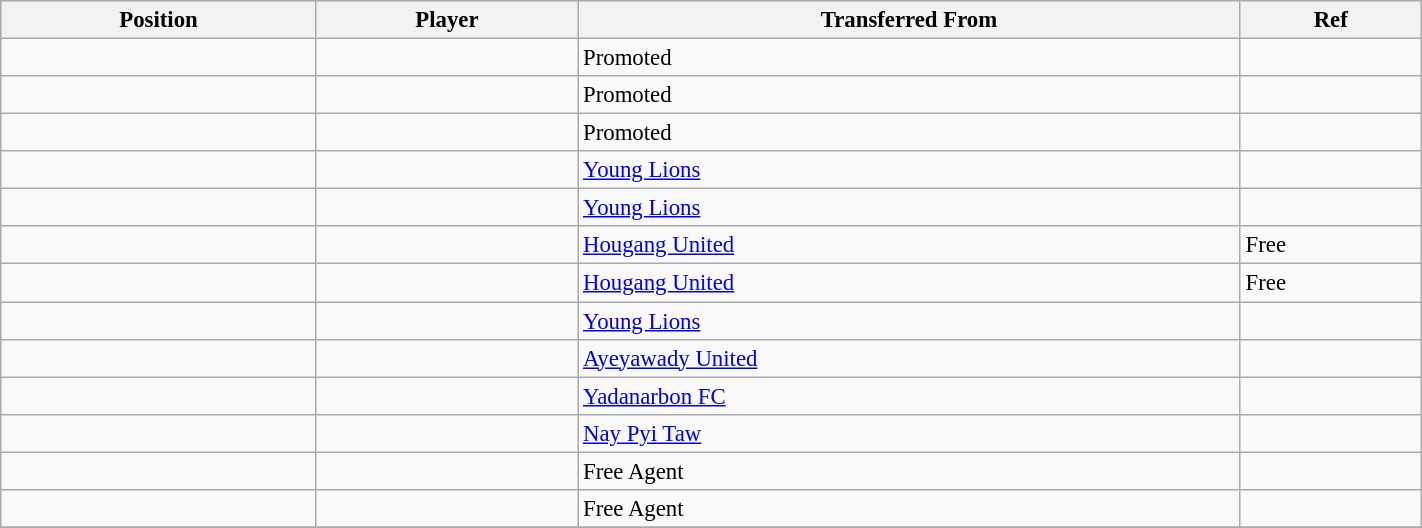<table class="wikitable sortable" style="width:75%; text-align:center; font-size:95%; text-align:left;">
<tr>
<th><strong>Position</strong></th>
<th><strong>Player</strong></th>
<th><strong>Transferred From</strong></th>
<th><strong>Ref</strong></th>
</tr>
<tr>
<td></td>
<td></td>
<td>Promoted</td>
<td></td>
</tr>
<tr>
<td></td>
<td></td>
<td>Promoted</td>
<td></td>
</tr>
<tr>
<td></td>
<td></td>
<td>Promoted</td>
<td></td>
</tr>
<tr>
<td></td>
<td></td>
<td> <a href='#'>Young Lions</a></td>
<td></td>
</tr>
<tr>
<td></td>
<td></td>
<td> <a href='#'>Young Lions</a></td>
<td></td>
</tr>
<tr>
<td></td>
<td></td>
<td><a href='#'>Hougang United</a></td>
<td>Free</td>
</tr>
<tr>
<td></td>
<td></td>
<td><a href='#'>Hougang United</a></td>
<td>Free</td>
</tr>
<tr>
<td></td>
<td></td>
<td> <a href='#'>Young Lions</a></td>
<td></td>
</tr>
<tr>
<td></td>
<td></td>
<td> <a href='#'>Ayeyawady United</a></td>
<td></td>
</tr>
<tr>
<td></td>
<td></td>
<td> <a href='#'>Yadanarbon FC</a></td>
<td></td>
</tr>
<tr>
<td></td>
<td></td>
<td><a href='#'>Nay Pyi Taw</a></td>
<td></td>
</tr>
<tr>
<td></td>
<td></td>
<td>Free Agent</td>
<td></td>
</tr>
<tr>
<td></td>
<td></td>
<td>Free Agent</td>
<td></td>
</tr>
<tr>
</tr>
</table>
